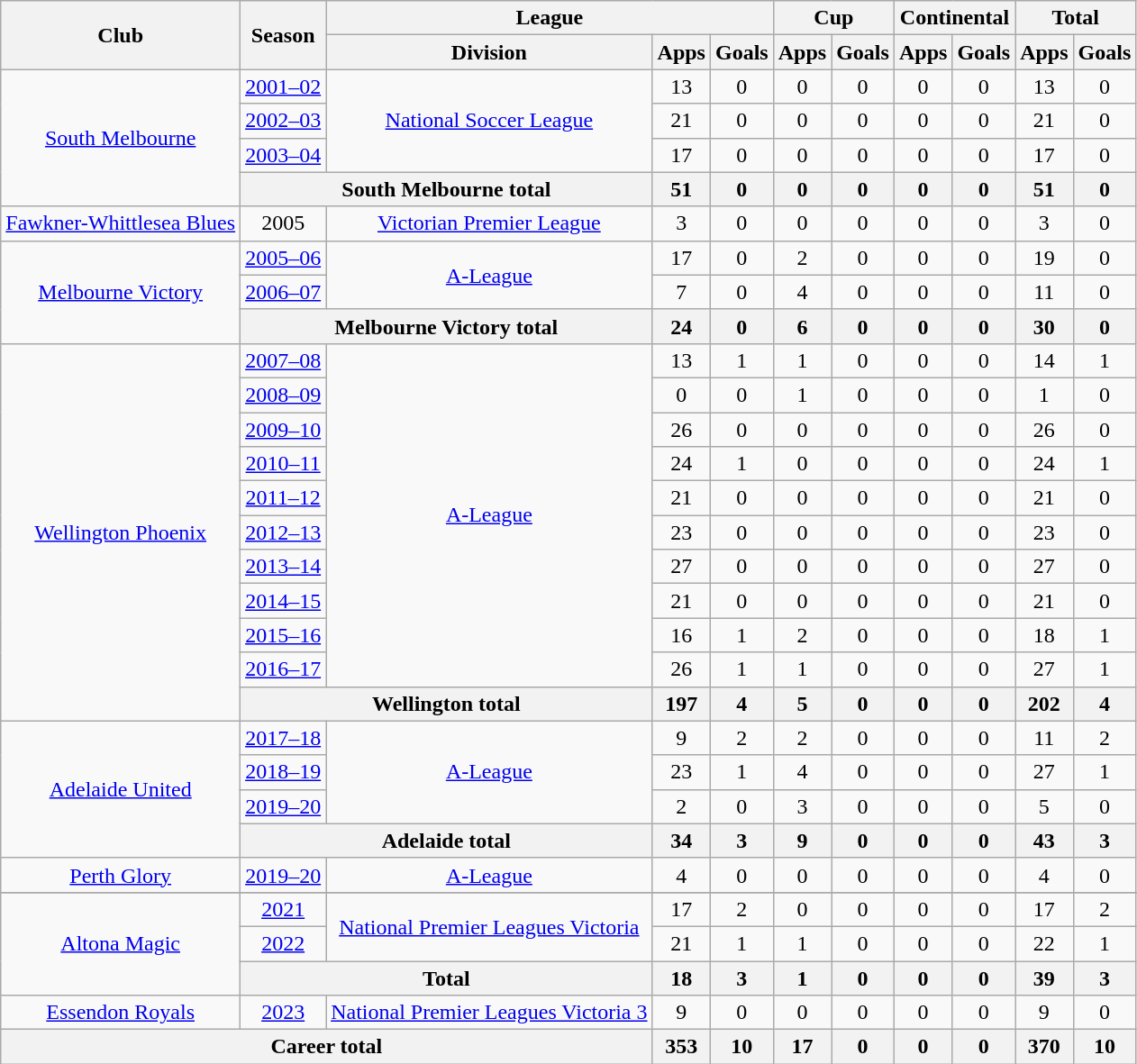<table class="wikitable" style="text-align: center;">
<tr>
<th rowspan="2">Club</th>
<th rowspan="2">Season</th>
<th colspan="3">League</th>
<th colspan="2">Cup</th>
<th colspan="2">Continental</th>
<th colspan="2">Total</th>
</tr>
<tr>
<th>Division</th>
<th>Apps</th>
<th>Goals</th>
<th>Apps</th>
<th>Goals</th>
<th>Apps</th>
<th>Goals</th>
<th>Apps</th>
<th>Goals</th>
</tr>
<tr>
<td rowspan="4" valign="center"><a href='#'>South Melbourne</a></td>
<td><a href='#'>2001–02</a></td>
<td rowspan=3><a href='#'>National Soccer League</a></td>
<td>13</td>
<td>0</td>
<td>0</td>
<td>0</td>
<td>0</td>
<td>0</td>
<td>13</td>
<td>0</td>
</tr>
<tr>
<td><a href='#'>2002–03</a></td>
<td>21</td>
<td>0</td>
<td>0</td>
<td>0</td>
<td>0</td>
<td>0</td>
<td>21</td>
<td>0</td>
</tr>
<tr>
<td><a href='#'>2003–04</a></td>
<td>17</td>
<td>0</td>
<td>0</td>
<td>0</td>
<td>0</td>
<td>0</td>
<td>17</td>
<td>0</td>
</tr>
<tr>
<th colspan=2>South Melbourne total</th>
<th>51</th>
<th>0</th>
<th>0</th>
<th>0</th>
<th>0</th>
<th>0</th>
<th>51</th>
<th>0</th>
</tr>
<tr>
<td><a href='#'>Fawkner-Whittlesea Blues</a></td>
<td>2005</td>
<td><a href='#'>Victorian Premier League</a></td>
<td>3</td>
<td>0</td>
<td>0</td>
<td>0</td>
<td>0</td>
<td>0</td>
<td>3</td>
<td>0</td>
</tr>
<tr>
<td rowspan="3"><a href='#'>Melbourne Victory</a></td>
<td><a href='#'>2005–06</a></td>
<td rowspan=2><a href='#'>A-League</a></td>
<td>17</td>
<td>0</td>
<td>2</td>
<td>0</td>
<td>0</td>
<td>0</td>
<td>19</td>
<td>0</td>
</tr>
<tr>
<td><a href='#'>2006–07</a></td>
<td>7</td>
<td>0</td>
<td>4</td>
<td>0</td>
<td>0</td>
<td>0</td>
<td>11</td>
<td>0</td>
</tr>
<tr>
<th colspan=2>Melbourne Victory total</th>
<th>24</th>
<th>0</th>
<th>6</th>
<th>0</th>
<th>0</th>
<th>0</th>
<th>30</th>
<th>0</th>
</tr>
<tr>
<td rowspan=11><a href='#'>Wellington Phoenix</a></td>
<td><a href='#'>2007–08</a></td>
<td rowspan=10><a href='#'>A-League</a></td>
<td>13</td>
<td>1</td>
<td>1</td>
<td>0</td>
<td>0</td>
<td>0</td>
<td>14</td>
<td>1</td>
</tr>
<tr>
<td><a href='#'>2008–09</a></td>
<td>0</td>
<td>0</td>
<td>1</td>
<td>0</td>
<td>0</td>
<td>0</td>
<td>1</td>
<td>0</td>
</tr>
<tr>
<td><a href='#'>2009–10</a></td>
<td>26</td>
<td>0</td>
<td>0</td>
<td>0</td>
<td>0</td>
<td>0</td>
<td>26</td>
<td>0</td>
</tr>
<tr>
<td><a href='#'>2010–11</a></td>
<td>24</td>
<td>1</td>
<td>0</td>
<td>0</td>
<td>0</td>
<td>0</td>
<td>24</td>
<td>1</td>
</tr>
<tr>
<td><a href='#'>2011–12</a></td>
<td>21</td>
<td>0</td>
<td>0</td>
<td>0</td>
<td>0</td>
<td>0</td>
<td>21</td>
<td>0</td>
</tr>
<tr>
<td><a href='#'>2012–13</a></td>
<td>23</td>
<td>0</td>
<td>0</td>
<td>0</td>
<td>0</td>
<td>0</td>
<td>23</td>
<td>0</td>
</tr>
<tr>
<td><a href='#'>2013–14</a></td>
<td>27</td>
<td>0</td>
<td>0</td>
<td>0</td>
<td>0</td>
<td>0</td>
<td>27</td>
<td>0</td>
</tr>
<tr>
<td><a href='#'>2014–15</a></td>
<td>21</td>
<td>0</td>
<td>0</td>
<td>0</td>
<td>0</td>
<td>0</td>
<td>21</td>
<td>0</td>
</tr>
<tr>
<td><a href='#'>2015–16</a></td>
<td>16</td>
<td>1</td>
<td>2</td>
<td>0</td>
<td>0</td>
<td>0</td>
<td>18</td>
<td>1</td>
</tr>
<tr>
<td><a href='#'>2016–17</a></td>
<td>26</td>
<td>1</td>
<td>1</td>
<td>0</td>
<td>0</td>
<td>0</td>
<td>27</td>
<td>1</td>
</tr>
<tr>
<th colspan=2>Wellington total</th>
<th>197</th>
<th>4</th>
<th>5</th>
<th>0</th>
<th>0</th>
<th>0</th>
<th>202</th>
<th>4</th>
</tr>
<tr>
<td rowspan="4" valign="center"><a href='#'>Adelaide United</a></td>
<td><a href='#'>2017–18</a></td>
<td rowspan=3><a href='#'>A-League</a></td>
<td>9</td>
<td>2</td>
<td>2</td>
<td>0</td>
<td>0</td>
<td>0</td>
<td>11</td>
<td>2</td>
</tr>
<tr>
<td><a href='#'>2018–19</a></td>
<td>23</td>
<td>1</td>
<td>4</td>
<td>0</td>
<td>0</td>
<td>0</td>
<td>27</td>
<td>1</td>
</tr>
<tr>
<td><a href='#'>2019–20</a></td>
<td>2</td>
<td>0</td>
<td>3</td>
<td>0</td>
<td>0</td>
<td>0</td>
<td>5</td>
<td>0</td>
</tr>
<tr>
<th colspan=2>Adelaide total</th>
<th>34</th>
<th>3</th>
<th>9</th>
<th>0</th>
<th>0</th>
<th>0</th>
<th>43</th>
<th>3</th>
</tr>
<tr>
<td><a href='#'>Perth Glory</a></td>
<td><a href='#'>2019–20</a></td>
<td><a href='#'>A-League</a></td>
<td>4</td>
<td>0</td>
<td>0</td>
<td>0</td>
<td>0</td>
<td>0</td>
<td>4</td>
<td>0</td>
</tr>
<tr>
</tr>
<tr>
<td rowspan=3><a href='#'>Altona Magic</a></td>
<td><a href='#'>2021</a></td>
<td rowspan=2><a href='#'>National Premier Leagues Victoria</a></td>
<td>17</td>
<td>2</td>
<td>0</td>
<td>0</td>
<td>0</td>
<td>0</td>
<td>17</td>
<td>2</td>
</tr>
<tr>
<td><a href='#'>2022</a></td>
<td>21</td>
<td>1</td>
<td>1</td>
<td>0</td>
<td>0</td>
<td>0</td>
<td>22</td>
<td>1</td>
</tr>
<tr>
<th colspan=2>Total</th>
<th>18</th>
<th>3</th>
<th>1</th>
<th>0</th>
<th>0</th>
<th>0</th>
<th>39</th>
<th>3</th>
</tr>
<tr>
<td><a href='#'>Essendon Royals</a></td>
<td><a href='#'>2023</a></td>
<td><a href='#'>National Premier Leagues Victoria 3</a></td>
<td>9</td>
<td>0</td>
<td>0</td>
<td>0</td>
<td>0</td>
<td>0</td>
<td>9</td>
<td>0</td>
</tr>
<tr>
<th colspan=3>Career total</th>
<th>353</th>
<th>10</th>
<th>17</th>
<th>0</th>
<th>0</th>
<th>0</th>
<th>370</th>
<th>10</th>
</tr>
</table>
